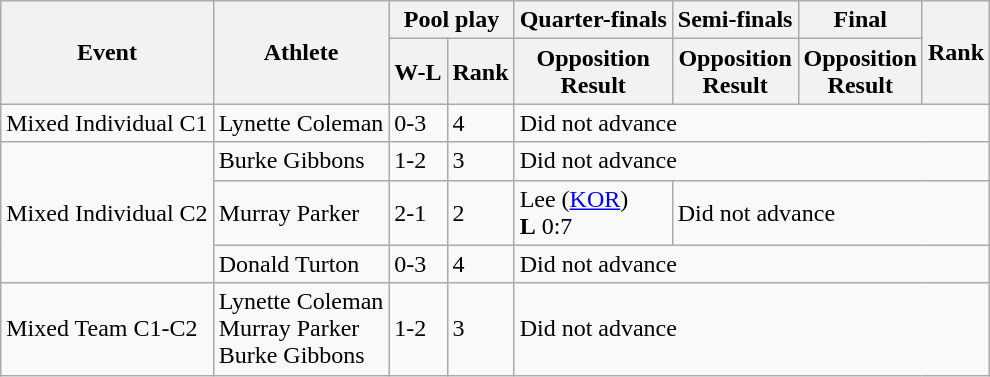<table class="wikitable">
<tr>
<th rowspan="2">Event</th>
<th rowspan="2">Athlete</th>
<th colspan="2">Pool play</th>
<th>Quarter-finals</th>
<th>Semi-finals</th>
<th>Final</th>
<th rowspan="2">Rank</th>
</tr>
<tr>
<th>W-L</th>
<th>Rank</th>
<th>Opposition<br>Result</th>
<th>Opposition<br>Result</th>
<th>Opposition<br>Result</th>
</tr>
<tr>
<td>Mixed Individual C1</td>
<td>Lynette Coleman</td>
<td>0-3</td>
<td>4</td>
<td colspan="4">Did not advance</td>
</tr>
<tr>
<td rowspan="3">Mixed Individual C2</td>
<td>Burke Gibbons</td>
<td>1-2</td>
<td>3</td>
<td colspan="4">Did not advance</td>
</tr>
<tr>
<td>Murray Parker</td>
<td>2-1</td>
<td>2</td>
<td>Lee (<a href='#'>KOR</a>)<br><strong>L</strong> 0:7</td>
<td colspan="3">Did not advance</td>
</tr>
<tr>
<td>Donald Turton</td>
<td>0-3</td>
<td>4</td>
<td colspan="4">Did not advance</td>
</tr>
<tr>
<td>Mixed Team C1-C2</td>
<td>Lynette Coleman<br>Murray Parker<br>Burke Gibbons</td>
<td>1-2</td>
<td>3</td>
<td colspan="4">Did not advance</td>
</tr>
</table>
